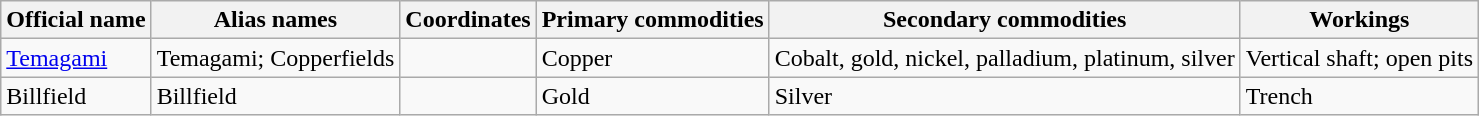<table class="sortable wikitable">
<tr>
<th>Official name</th>
<th>Alias names</th>
<th>Coordinates</th>
<th>Primary commodities</th>
<th>Secondary commodities</th>
<th>Workings</th>
</tr>
<tr>
<td><a href='#'>Temagami</a></td>
<td>Temagami; Copperfields</td>
<td></td>
<td>Copper</td>
<td>Cobalt, gold, nickel, palladium, platinum, silver</td>
<td>Vertical shaft; open pits</td>
</tr>
<tr>
<td>Billfield</td>
<td>Billfield</td>
<td></td>
<td>Gold</td>
<td>Silver</td>
<td>Trench</td>
</tr>
</table>
